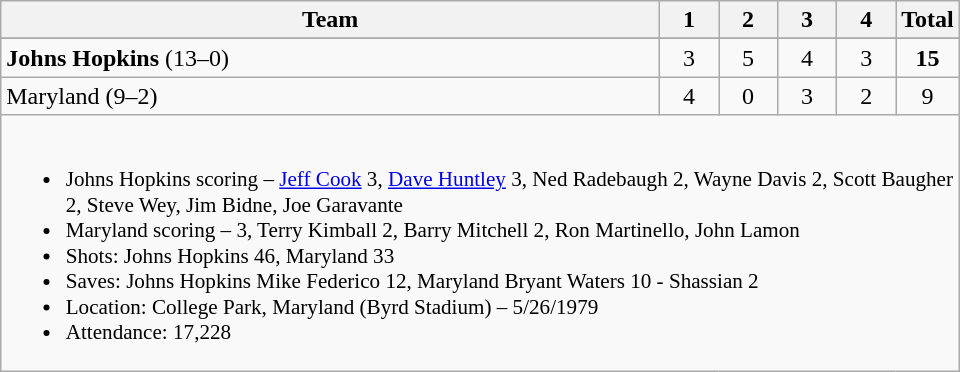<table class="wikitable" style="text-align:center; max-width:40em">
<tr>
<th>Team</th>
<th style="width:2em">1</th>
<th style="width:2em">2</th>
<th style="width:2em">3</th>
<th style="width:2em">4</th>
<th style="width:2em">Total</th>
</tr>
<tr>
</tr>
<tr>
<td style="text-align:left"><strong>Johns Hopkins</strong> (13–0)</td>
<td>3</td>
<td>5</td>
<td>4</td>
<td>3</td>
<td><strong>15</strong></td>
</tr>
<tr>
<td style="text-align:left">Maryland (9–2)</td>
<td>4</td>
<td>0</td>
<td>3</td>
<td>2</td>
<td>9</td>
</tr>
<tr>
<td colspan=6 style="text-align:left; font-size:88%;"><br><ul><li>Johns Hopkins scoring – <a href='#'>Jeff Cook</a> 3, <a href='#'>Dave Huntley</a> 3, Ned Radebaugh 2, Wayne Davis 2, Scott Baugher 2, Steve Wey, Jim Bidne, Joe Garavante</li><li>Maryland scoring –  3, Terry Kimball 2, Barry Mitchell 2, Ron Martinello, John Lamon</li><li>Shots: Johns Hopkins 46, Maryland 33</li><li>Saves: Johns Hopkins Mike Federico 12, Maryland Bryant Waters 10 - Shassian 2</li><li>Location: College Park, Maryland (Byrd Stadium) – 5/26/1979</li><li>Attendance: 17,228</li></ul></td>
</tr>
</table>
